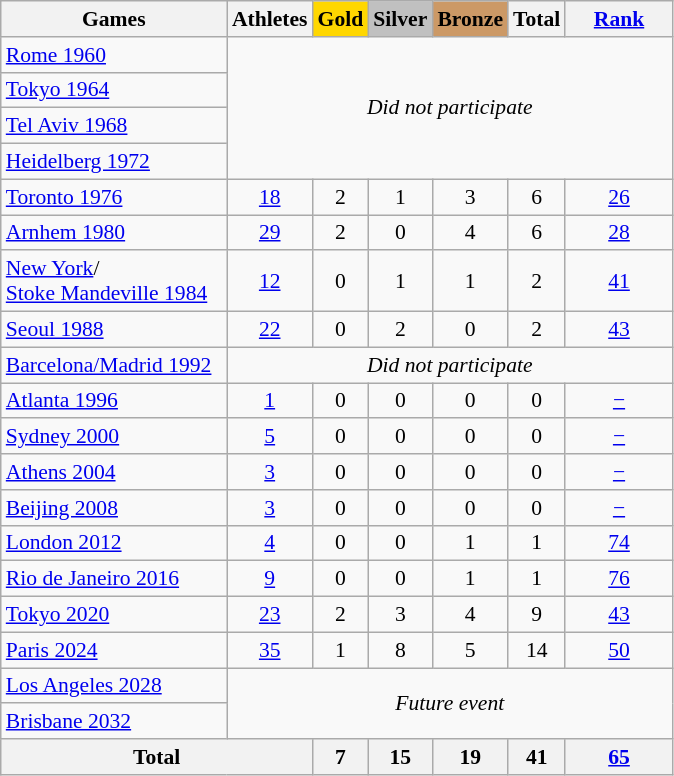<table class="wikitable" style="text-align:center; font-size:90%;">
<tr>
<th scope="col" style="width:10em;">Games</th>
<th>Athletes</th>
<th scope="col" style="background-color:gold; font-weight:bold;">Gold</th>
<th scope="col" style="background-color:silver; font-weight:bold;">Silver</th>
<th scope="col" style="background-color:#cc9966; font-weight:bold;">Bronze</th>
<th scope="col">Total</th>
<th style="width:4.5em; font-weight:bold;"><a href='#'>Rank</a></th>
</tr>
<tr>
<td align=left> <a href='#'>Rome 1960</a></td>
<td rowspan=4 colspan=6><em>Did not participate</em></td>
</tr>
<tr>
<td align=left> <a href='#'>Tokyo 1964</a></td>
</tr>
<tr>
<td align=left> <a href='#'>Tel Aviv 1968</a></td>
</tr>
<tr>
<td align=left> <a href='#'>Heidelberg 1972</a></td>
</tr>
<tr>
<td align=left> <a href='#'>Toronto 1976</a></td>
<td><a href='#'>18</a></td>
<td>2</td>
<td>1</td>
<td>3</td>
<td>6</td>
<td><a href='#'>26</a></td>
</tr>
<tr>
<td align=left> <a href='#'>Arnhem 1980</a></td>
<td><a href='#'>29</a></td>
<td>2</td>
<td>0</td>
<td>4</td>
<td>6</td>
<td><a href='#'>28</a></td>
</tr>
<tr>
<td align=left> <a href='#'>New York</a>/ <br> <a href='#'>Stoke Mandeville 1984</a></td>
<td><a href='#'>12</a></td>
<td>0</td>
<td>1</td>
<td>1</td>
<td>2</td>
<td><a href='#'>41</a></td>
</tr>
<tr>
<td align=left> <a href='#'>Seoul 1988</a></td>
<td><a href='#'>22</a></td>
<td>0</td>
<td>2</td>
<td>0</td>
<td>2</td>
<td><a href='#'>43</a></td>
</tr>
<tr>
<td align=left> <a href='#'>Barcelona/Madrid 1992</a></td>
<td colspan=6><em>Did not participate</em></td>
</tr>
<tr>
<td align=left> <a href='#'>Atlanta 1996</a></td>
<td><a href='#'>1</a></td>
<td>0</td>
<td>0</td>
<td>0</td>
<td>0</td>
<td><a href='#'>−</a></td>
</tr>
<tr>
<td align=left> <a href='#'>Sydney 2000</a></td>
<td><a href='#'>5</a></td>
<td>0</td>
<td>0</td>
<td>0</td>
<td>0</td>
<td><a href='#'>−</a></td>
</tr>
<tr>
<td align=left> <a href='#'>Athens 2004</a></td>
<td><a href='#'>3</a></td>
<td>0</td>
<td>0</td>
<td>0</td>
<td>0</td>
<td><a href='#'>−</a></td>
</tr>
<tr>
<td align=left> <a href='#'>Beijing 2008</a></td>
<td><a href='#'>3</a></td>
<td>0</td>
<td>0</td>
<td>0</td>
<td>0</td>
<td><a href='#'>−</a></td>
</tr>
<tr>
<td align=left> <a href='#'>London 2012</a></td>
<td><a href='#'>4</a></td>
<td>0</td>
<td>0</td>
<td>1</td>
<td>1</td>
<td><a href='#'>74</a></td>
</tr>
<tr>
<td align=left> <a href='#'>Rio de Janeiro 2016</a></td>
<td><a href='#'>9</a></td>
<td>0</td>
<td>0</td>
<td>1</td>
<td>1</td>
<td><a href='#'>76</a></td>
</tr>
<tr>
<td align=left> <a href='#'>Tokyo 2020</a></td>
<td><a href='#'>23</a></td>
<td>2</td>
<td>3</td>
<td>4</td>
<td>9</td>
<td><a href='#'>43</a></td>
</tr>
<tr>
<td align=left> <a href='#'>Paris 2024</a></td>
<td><a href='#'>35</a></td>
<td>1</td>
<td>8</td>
<td>5</td>
<td>14</td>
<td><a href='#'>50</a></td>
</tr>
<tr>
<td align=left> <a href='#'>Los Angeles 2028</a></td>
<td colspan=6 rowspan=2><em>Future event</em></td>
</tr>
<tr>
<td align=left> <a href='#'>Brisbane 2032</a></td>
</tr>
<tr>
<th colspan=2>Total</th>
<th>7</th>
<th>15</th>
<th>19</th>
<th>41</th>
<th><a href='#'>65</a></th>
</tr>
</table>
